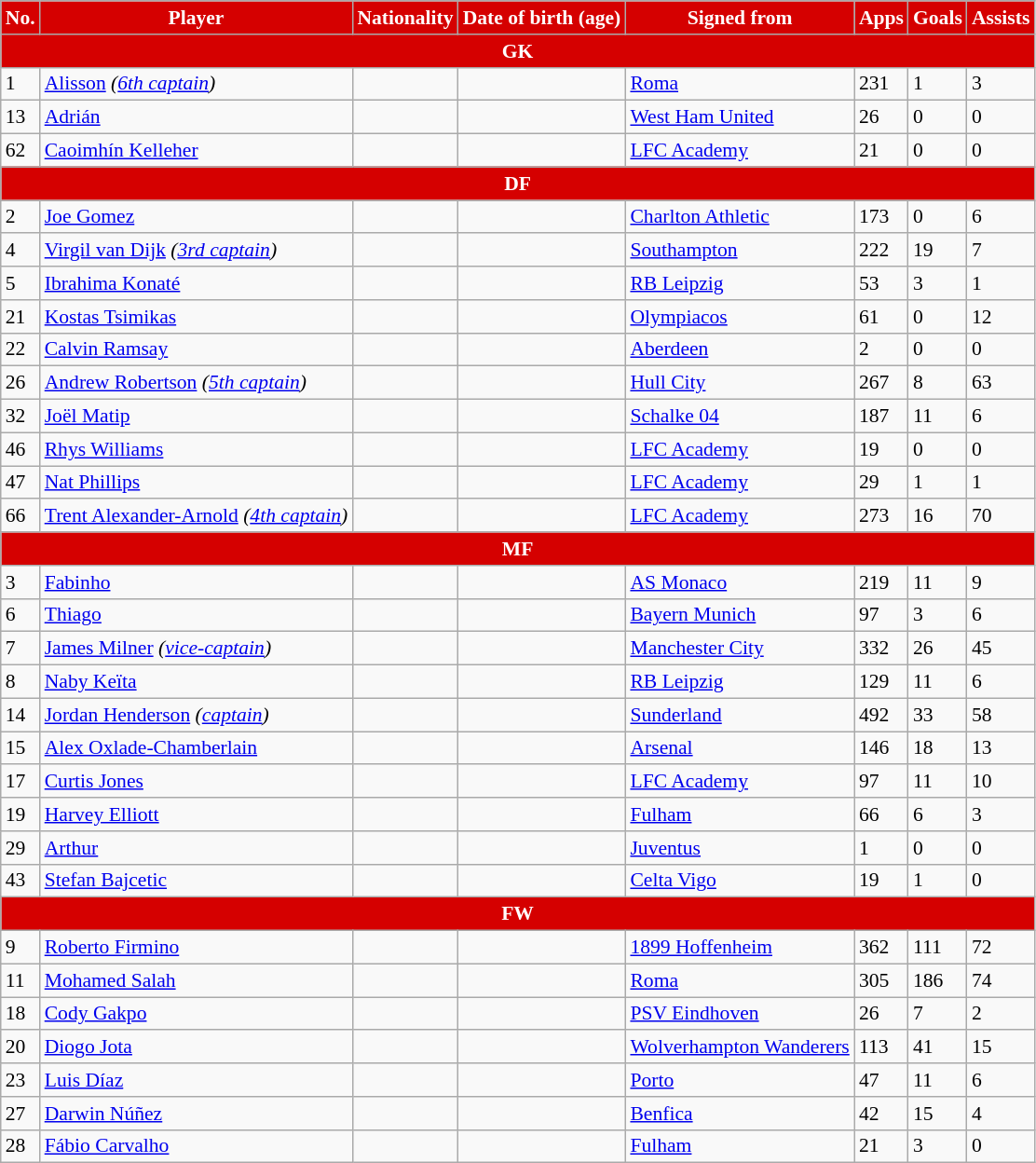<table class="wikitable sortable" style="font-size:90%; white-space:nowrap;">
<tr>
<th style="background:#d50000; color:white; text-align:center;">No.</th>
<th style="background:#d50000; color:white; text-align:center;">Player</th>
<th style="background:#d50000; color:white; text-align:center;">Nationality</th>
<th style="background:#d50000; color:white; text-align:center;">Date of birth (age)</th>
<th style="background:#d50000; color:white; text-align:center;">Signed from</th>
<th style="background:#d50000; color:white; text-align:center;">Apps</th>
<th style="background:#d50000; color:white; text-align:center;">Goals</th>
<th style="background:#d50000; color:white; text-align:center;">Assists</th>
</tr>
<tr>
<th colspan="10" style="background:#d50000; color:white; text-align:center"><strong>GK</strong></th>
</tr>
<tr>
<td>1</td>
<td><a href='#'>Alisson</a> <em>(<a href='#'>6th captain</a>)</em></td>
<td></td>
<td></td>
<td> <a href='#'>Roma</a></td>
<td>231</td>
<td>1</td>
<td>3</td>
</tr>
<tr>
<td>13</td>
<td><a href='#'>Adrián</a></td>
<td></td>
<td></td>
<td> <a href='#'>West Ham United</a></td>
<td>26</td>
<td>0</td>
<td>0</td>
</tr>
<tr>
<td>62</td>
<td><a href='#'>Caoimhín Kelleher</a></td>
<td></td>
<td></td>
<td> <a href='#'>LFC Academy</a></td>
<td>21</td>
<td>0</td>
<td>0</td>
</tr>
<tr>
<th colspan="10" style="background:#d50000; color:white; text-align:center"><strong>DF</strong></th>
</tr>
<tr>
<td>2</td>
<td><a href='#'>Joe Gomez</a></td>
<td></td>
<td></td>
<td> <a href='#'>Charlton Athletic</a></td>
<td>173</td>
<td>0</td>
<td>6</td>
</tr>
<tr>
<td>4</td>
<td><a href='#'>Virgil van Dijk</a> <em>(<a href='#'>3rd captain</a>)</em></td>
<td></td>
<td></td>
<td> <a href='#'>Southampton</a></td>
<td>222</td>
<td>19</td>
<td>7</td>
</tr>
<tr>
<td>5</td>
<td><a href='#'>Ibrahima Konaté</a></td>
<td></td>
<td></td>
<td> <a href='#'>RB Leipzig</a></td>
<td>53</td>
<td>3</td>
<td>1</td>
</tr>
<tr>
<td>21</td>
<td><a href='#'>Kostas Tsimikas</a></td>
<td></td>
<td></td>
<td> <a href='#'>Olympiacos</a></td>
<td>61</td>
<td>0</td>
<td>12</td>
</tr>
<tr>
<td>22</td>
<td><a href='#'>Calvin Ramsay</a></td>
<td></td>
<td></td>
<td> <a href='#'>Aberdeen</a></td>
<td>2</td>
<td>0</td>
<td>0</td>
</tr>
<tr>
<td>26</td>
<td><a href='#'>Andrew Robertson</a> <em>(<a href='#'>5th captain</a>)</em></td>
<td></td>
<td></td>
<td> <a href='#'>Hull City</a></td>
<td>267</td>
<td>8</td>
<td>63</td>
</tr>
<tr>
<td>32</td>
<td><a href='#'>Joël Matip</a></td>
<td></td>
<td></td>
<td> <a href='#'>Schalke 04</a></td>
<td>187</td>
<td>11</td>
<td>6</td>
</tr>
<tr>
<td>46</td>
<td><a href='#'>Rhys Williams</a></td>
<td></td>
<td></td>
<td> <a href='#'>LFC Academy</a></td>
<td>19</td>
<td>0</td>
<td>0</td>
</tr>
<tr>
<td>47</td>
<td><a href='#'>Nat Phillips</a></td>
<td></td>
<td></td>
<td> <a href='#'>LFC Academy</a></td>
<td>29</td>
<td>1</td>
<td>1</td>
</tr>
<tr>
<td>66</td>
<td><a href='#'>Trent Alexander-Arnold</a> <em>(<a href='#'>4th captain</a>)</em></td>
<td></td>
<td></td>
<td> <a href='#'>LFC Academy</a></td>
<td>273</td>
<td>16</td>
<td>70</td>
</tr>
<tr>
<th colspan="10" style="background:#d50000; color:white; text-align:center"><strong>MF</strong></th>
</tr>
<tr>
<td>3</td>
<td><a href='#'>Fabinho</a></td>
<td></td>
<td></td>
<td> <a href='#'>AS Monaco</a></td>
<td>219</td>
<td>11</td>
<td>9</td>
</tr>
<tr>
<td>6</td>
<td><a href='#'>Thiago</a></td>
<td></td>
<td></td>
<td> <a href='#'>Bayern Munich</a></td>
<td>97</td>
<td>3</td>
<td>6</td>
</tr>
<tr>
<td>7</td>
<td><a href='#'>James Milner</a> <em>(<a href='#'>vice-captain</a>)</em></td>
<td></td>
<td></td>
<td> <a href='#'>Manchester City</a></td>
<td>332</td>
<td>26</td>
<td>45</td>
</tr>
<tr>
<td>8</td>
<td><a href='#'>Naby Keïta</a></td>
<td></td>
<td></td>
<td> <a href='#'>RB Leipzig</a></td>
<td>129</td>
<td>11</td>
<td>6</td>
</tr>
<tr>
<td>14</td>
<td><a href='#'>Jordan Henderson</a> <em>(<a href='#'>captain</a>)</em></td>
<td></td>
<td></td>
<td> <a href='#'>Sunderland</a></td>
<td>492</td>
<td>33</td>
<td>58</td>
</tr>
<tr>
<td>15</td>
<td><a href='#'>Alex Oxlade-Chamberlain</a></td>
<td></td>
<td></td>
<td> <a href='#'>Arsenal</a></td>
<td>146</td>
<td>18</td>
<td>13</td>
</tr>
<tr>
<td>17</td>
<td><a href='#'>Curtis Jones</a></td>
<td></td>
<td></td>
<td> <a href='#'>LFC Academy</a></td>
<td>97</td>
<td>11</td>
<td>10</td>
</tr>
<tr>
<td>19</td>
<td><a href='#'>Harvey Elliott</a></td>
<td></td>
<td></td>
<td> <a href='#'>Fulham</a></td>
<td>66</td>
<td>6</td>
<td>3</td>
</tr>
<tr>
<td>29</td>
<td><a href='#'>Arthur</a></td>
<td></td>
<td></td>
<td> <a href='#'>Juventus</a></td>
<td>1</td>
<td>0</td>
<td>0</td>
</tr>
<tr>
<td>43</td>
<td><a href='#'>Stefan Bajcetic</a></td>
<td></td>
<td></td>
<td> <a href='#'>Celta Vigo</a></td>
<td>19</td>
<td>1</td>
<td>0</td>
</tr>
<tr>
<th colspan="10" style="background:#d50000; color:white; text-align:center"><strong>FW</strong></th>
</tr>
<tr>
<td>9</td>
<td><a href='#'>Roberto Firmino</a></td>
<td></td>
<td></td>
<td> <a href='#'>1899 Hoffenheim</a></td>
<td>362</td>
<td>111</td>
<td>72</td>
</tr>
<tr>
<td>11</td>
<td><a href='#'>Mohamed Salah</a></td>
<td></td>
<td></td>
<td> <a href='#'>Roma</a></td>
<td>305</td>
<td>186</td>
<td>74</td>
</tr>
<tr>
<td>18</td>
<td><a href='#'>Cody Gakpo</a></td>
<td></td>
<td></td>
<td> <a href='#'>PSV Eindhoven</a></td>
<td>26</td>
<td>7</td>
<td>2</td>
</tr>
<tr>
<td>20</td>
<td><a href='#'>Diogo Jota</a></td>
<td></td>
<td></td>
<td> <a href='#'>Wolverhampton Wanderers</a></td>
<td>113</td>
<td>41</td>
<td>15</td>
</tr>
<tr>
<td>23</td>
<td><a href='#'>Luis Díaz</a></td>
<td></td>
<td></td>
<td> <a href='#'>Porto</a></td>
<td>47</td>
<td>11</td>
<td>6</td>
</tr>
<tr>
<td>27</td>
<td><a href='#'>Darwin Núñez</a></td>
<td></td>
<td></td>
<td> <a href='#'>Benfica</a></td>
<td>42</td>
<td>15</td>
<td>4</td>
</tr>
<tr>
<td>28</td>
<td><a href='#'>Fábio Carvalho</a></td>
<td></td>
<td></td>
<td> <a href='#'>Fulham</a></td>
<td>21</td>
<td>3</td>
<td>0</td>
</tr>
</table>
